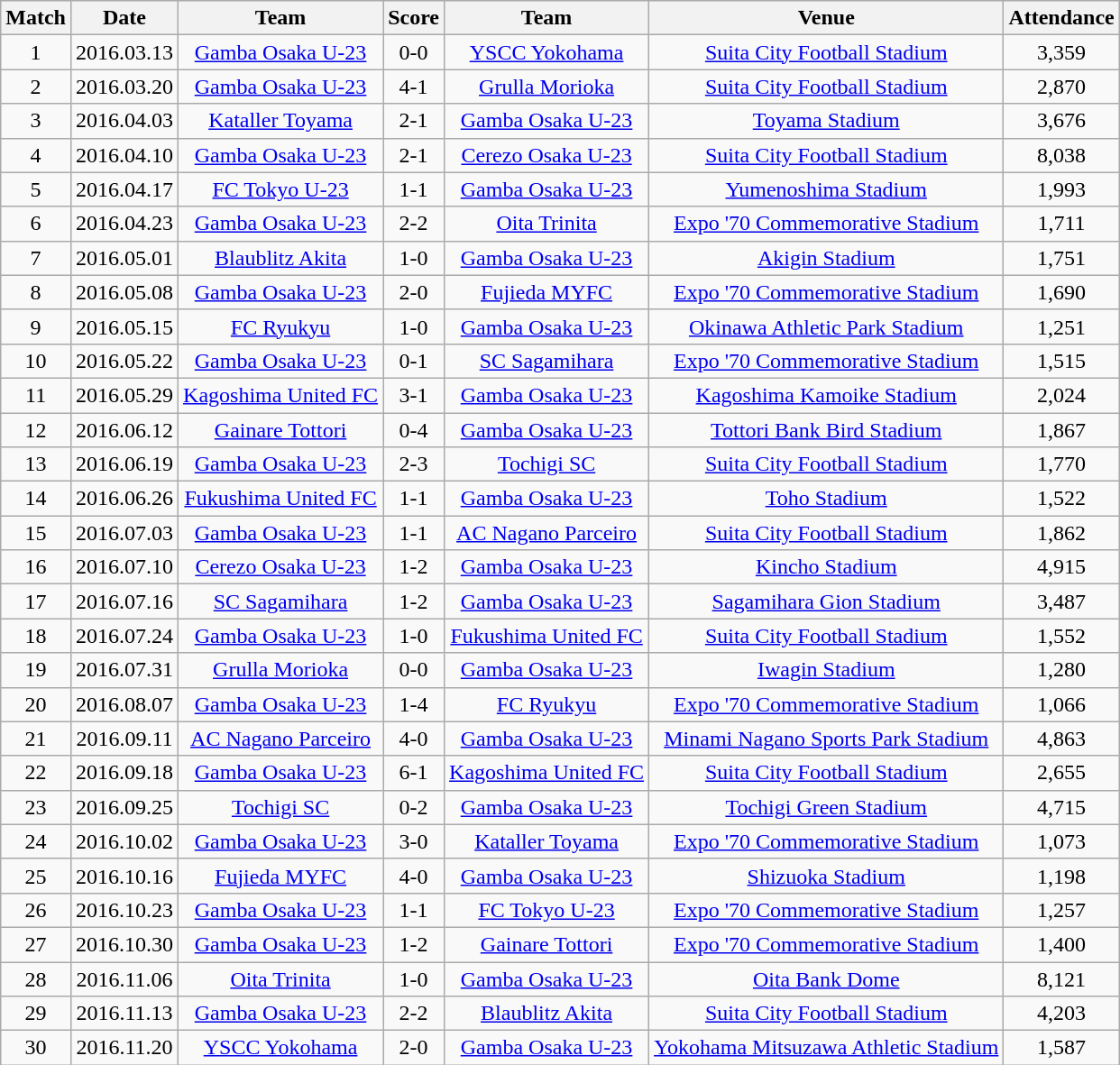<table class="wikitable" style="text-align:center;">
<tr>
<th>Match</th>
<th>Date</th>
<th>Team</th>
<th>Score</th>
<th>Team</th>
<th>Venue</th>
<th>Attendance</th>
</tr>
<tr>
<td>1</td>
<td>2016.03.13</td>
<td><a href='#'>Gamba Osaka U-23</a></td>
<td>0-0</td>
<td><a href='#'>YSCC Yokohama</a></td>
<td><a href='#'>Suita City Football Stadium</a></td>
<td>3,359</td>
</tr>
<tr>
<td>2</td>
<td>2016.03.20</td>
<td><a href='#'>Gamba Osaka U-23</a></td>
<td>4-1</td>
<td><a href='#'>Grulla Morioka</a></td>
<td><a href='#'>Suita City Football Stadium</a></td>
<td>2,870</td>
</tr>
<tr>
<td>3</td>
<td>2016.04.03</td>
<td><a href='#'>Kataller Toyama</a></td>
<td>2-1</td>
<td><a href='#'>Gamba Osaka U-23</a></td>
<td><a href='#'>Toyama Stadium</a></td>
<td>3,676</td>
</tr>
<tr>
<td>4</td>
<td>2016.04.10</td>
<td><a href='#'>Gamba Osaka U-23</a></td>
<td>2-1</td>
<td><a href='#'>Cerezo Osaka U-23</a></td>
<td><a href='#'>Suita City Football Stadium</a></td>
<td>8,038</td>
</tr>
<tr>
<td>5</td>
<td>2016.04.17</td>
<td><a href='#'>FC Tokyo U-23</a></td>
<td>1-1</td>
<td><a href='#'>Gamba Osaka U-23</a></td>
<td><a href='#'>Yumenoshima Stadium</a></td>
<td>1,993</td>
</tr>
<tr>
<td>6</td>
<td>2016.04.23</td>
<td><a href='#'>Gamba Osaka U-23</a></td>
<td>2-2</td>
<td><a href='#'>Oita Trinita</a></td>
<td><a href='#'>Expo '70 Commemorative Stadium</a></td>
<td>1,711</td>
</tr>
<tr>
<td>7</td>
<td>2016.05.01</td>
<td><a href='#'>Blaublitz Akita</a></td>
<td>1-0</td>
<td><a href='#'>Gamba Osaka U-23</a></td>
<td><a href='#'>Akigin Stadium</a></td>
<td>1,751</td>
</tr>
<tr>
<td>8</td>
<td>2016.05.08</td>
<td><a href='#'>Gamba Osaka U-23</a></td>
<td>2-0</td>
<td><a href='#'>Fujieda MYFC</a></td>
<td><a href='#'>Expo '70 Commemorative Stadium</a></td>
<td>1,690</td>
</tr>
<tr>
<td>9</td>
<td>2016.05.15</td>
<td><a href='#'>FC Ryukyu</a></td>
<td>1-0</td>
<td><a href='#'>Gamba Osaka U-23</a></td>
<td><a href='#'>Okinawa Athletic Park Stadium</a></td>
<td>1,251</td>
</tr>
<tr>
<td>10</td>
<td>2016.05.22</td>
<td><a href='#'>Gamba Osaka U-23</a></td>
<td>0-1</td>
<td><a href='#'>SC Sagamihara</a></td>
<td><a href='#'>Expo '70 Commemorative Stadium</a></td>
<td>1,515</td>
</tr>
<tr>
<td>11</td>
<td>2016.05.29</td>
<td><a href='#'>Kagoshima United FC</a></td>
<td>3-1</td>
<td><a href='#'>Gamba Osaka U-23</a></td>
<td><a href='#'>Kagoshima Kamoike Stadium</a></td>
<td>2,024</td>
</tr>
<tr>
<td>12</td>
<td>2016.06.12</td>
<td><a href='#'>Gainare Tottori</a></td>
<td>0-4</td>
<td><a href='#'>Gamba Osaka U-23</a></td>
<td><a href='#'>Tottori Bank Bird Stadium</a></td>
<td>1,867</td>
</tr>
<tr>
<td>13</td>
<td>2016.06.19</td>
<td><a href='#'>Gamba Osaka U-23</a></td>
<td>2-3</td>
<td><a href='#'>Tochigi SC</a></td>
<td><a href='#'>Suita City Football Stadium</a></td>
<td>1,770</td>
</tr>
<tr>
<td>14</td>
<td>2016.06.26</td>
<td><a href='#'>Fukushima United FC</a></td>
<td>1-1</td>
<td><a href='#'>Gamba Osaka U-23</a></td>
<td><a href='#'>Toho Stadium</a></td>
<td>1,522</td>
</tr>
<tr>
<td>15</td>
<td>2016.07.03</td>
<td><a href='#'>Gamba Osaka U-23</a></td>
<td>1-1</td>
<td><a href='#'>AC Nagano Parceiro</a></td>
<td><a href='#'>Suita City Football Stadium</a></td>
<td>1,862</td>
</tr>
<tr>
<td>16</td>
<td>2016.07.10</td>
<td><a href='#'>Cerezo Osaka U-23</a></td>
<td>1-2</td>
<td><a href='#'>Gamba Osaka U-23</a></td>
<td><a href='#'>Kincho Stadium</a></td>
<td>4,915</td>
</tr>
<tr>
<td>17</td>
<td>2016.07.16</td>
<td><a href='#'>SC Sagamihara</a></td>
<td>1-2</td>
<td><a href='#'>Gamba Osaka U-23</a></td>
<td><a href='#'>Sagamihara Gion Stadium</a></td>
<td>3,487</td>
</tr>
<tr>
<td>18</td>
<td>2016.07.24</td>
<td><a href='#'>Gamba Osaka U-23</a></td>
<td>1-0</td>
<td><a href='#'>Fukushima United FC</a></td>
<td><a href='#'>Suita City Football Stadium</a></td>
<td>1,552</td>
</tr>
<tr>
<td>19</td>
<td>2016.07.31</td>
<td><a href='#'>Grulla Morioka</a></td>
<td>0-0</td>
<td><a href='#'>Gamba Osaka U-23</a></td>
<td><a href='#'>Iwagin Stadium</a></td>
<td>1,280</td>
</tr>
<tr>
<td>20</td>
<td>2016.08.07</td>
<td><a href='#'>Gamba Osaka U-23</a></td>
<td>1-4</td>
<td><a href='#'>FC Ryukyu</a></td>
<td><a href='#'>Expo '70 Commemorative Stadium</a></td>
<td>1,066</td>
</tr>
<tr>
<td>21</td>
<td>2016.09.11</td>
<td><a href='#'>AC Nagano Parceiro</a></td>
<td>4-0</td>
<td><a href='#'>Gamba Osaka U-23</a></td>
<td><a href='#'>Minami Nagano Sports Park Stadium</a></td>
<td>4,863</td>
</tr>
<tr>
<td>22</td>
<td>2016.09.18</td>
<td><a href='#'>Gamba Osaka U-23</a></td>
<td>6-1</td>
<td><a href='#'>Kagoshima United FC</a></td>
<td><a href='#'>Suita City Football Stadium</a></td>
<td>2,655</td>
</tr>
<tr>
<td>23</td>
<td>2016.09.25</td>
<td><a href='#'>Tochigi SC</a></td>
<td>0-2</td>
<td><a href='#'>Gamba Osaka U-23</a></td>
<td><a href='#'>Tochigi Green Stadium</a></td>
<td>4,715</td>
</tr>
<tr>
<td>24</td>
<td>2016.10.02</td>
<td><a href='#'>Gamba Osaka U-23</a></td>
<td>3-0</td>
<td><a href='#'>Kataller Toyama</a></td>
<td><a href='#'>Expo '70 Commemorative Stadium</a></td>
<td>1,073</td>
</tr>
<tr>
<td>25</td>
<td>2016.10.16</td>
<td><a href='#'>Fujieda MYFC</a></td>
<td>4-0</td>
<td><a href='#'>Gamba Osaka U-23</a></td>
<td><a href='#'>Shizuoka Stadium</a></td>
<td>1,198</td>
</tr>
<tr>
<td>26</td>
<td>2016.10.23</td>
<td><a href='#'>Gamba Osaka U-23</a></td>
<td>1-1</td>
<td><a href='#'>FC Tokyo U-23</a></td>
<td><a href='#'>Expo '70 Commemorative Stadium</a></td>
<td>1,257</td>
</tr>
<tr>
<td>27</td>
<td>2016.10.30</td>
<td><a href='#'>Gamba Osaka U-23</a></td>
<td>1-2</td>
<td><a href='#'>Gainare Tottori</a></td>
<td><a href='#'>Expo '70 Commemorative Stadium</a></td>
<td>1,400</td>
</tr>
<tr>
<td>28</td>
<td>2016.11.06</td>
<td><a href='#'>Oita Trinita</a></td>
<td>1-0</td>
<td><a href='#'>Gamba Osaka U-23</a></td>
<td><a href='#'>Oita Bank Dome</a></td>
<td>8,121</td>
</tr>
<tr>
<td>29</td>
<td>2016.11.13</td>
<td><a href='#'>Gamba Osaka U-23</a></td>
<td>2-2</td>
<td><a href='#'>Blaublitz Akita</a></td>
<td><a href='#'>Suita City Football Stadium</a></td>
<td>4,203</td>
</tr>
<tr>
<td>30</td>
<td>2016.11.20</td>
<td><a href='#'>YSCC Yokohama</a></td>
<td>2-0</td>
<td><a href='#'>Gamba Osaka U-23</a></td>
<td><a href='#'>Yokohama Mitsuzawa Athletic Stadium</a></td>
<td>1,587</td>
</tr>
</table>
